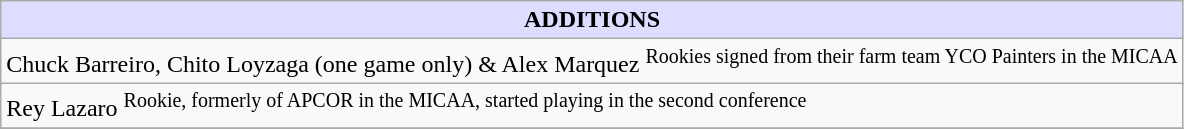<table class="wikitable" border="1">
<tr>
<th style="background:#DDDDFF;"><strong>ADDITIONS</strong></th>
</tr>
<tr>
<td>Chuck Barreiro, Chito Loyzaga (one game only) & Alex Marquez <sup>Rookies signed from their farm team YCO Painters in the MICAA</sup></td>
</tr>
<tr>
<td>Rey Lazaro <sup>Rookie, formerly of APCOR in the MICAA, started playing in the second conference</sup></td>
</tr>
<tr>
</tr>
</table>
